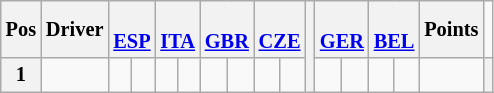<table class="wikitable" style="font-size:85%; text-align:center;">
<tr valign="center">
<th valign="middle">Pos</th>
<th valign="middle">Driver</th>
<th colspan=2><br><a href='#'>ESP</a></th>
<th colspan=2><br><a href='#'>ITA</a></th>
<th colspan=2><br><a href='#'>GBR</a></th>
<th colspan=2><br><a href='#'>CZE</a></th>
<th rowspan="35"></th>
<th colspan=2><br><a href='#'>GER</a></th>
<th colspan=2><br><a href='#'>BEL</a></th>
<th valign="middle">Points</th>
</tr>
<tr>
<th>1</th>
<td align="left"></td>
<td></td>
<td></td>
<td></td>
<td></td>
<td></td>
<td></td>
<td></td>
<td></td>
<td></td>
<td></td>
<td></td>
<td></td>
<td></td>
<th></th>
</tr>
</table>
